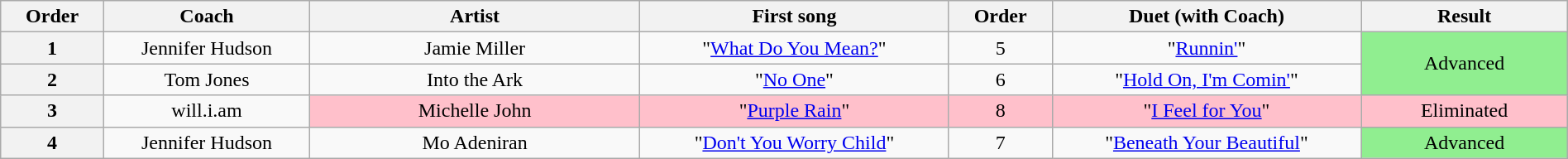<table class="wikitable plainrowheaders" style="text-align:center; width:100%;">
<tr>
<th style="width:05%;">Order</th>
<th style="width:10%;">Coach</th>
<th style="width:16%;">Artist</th>
<th style="width:15%;">First song</th>
<th style="width:05%;">Order</th>
<th style="width:15%;">Duet (with Coach)</th>
<th style="width:10%;">Result</th>
</tr>
<tr>
<th>1</th>
<td>Jennifer Hudson</td>
<td>Jamie Miller</td>
<td>"<a href='#'>What Do You Mean?</a>"</td>
<td>5</td>
<td>"<a href='#'>Runnin'</a>"</td>
<td rowspan="2" style="background:lightgreen;">Advanced</td>
</tr>
<tr>
<th>2</th>
<td>Tom Jones</td>
<td>Into the Ark</td>
<td>"<a href='#'>No One</a>"</td>
<td>6</td>
<td>"<a href='#'>Hold On, I'm Comin'</a>"</td>
</tr>
<tr>
<th>3</th>
<td>will.i.am</td>
<td style="background:pink">Michelle John</td>
<td style="background:pink">"<a href='#'>Purple Rain</a>"</td>
<td style="background:pink">8</td>
<td style="background:pink">"<a href='#'>I Feel for You</a>"</td>
<td style="background:pink">Eliminated</td>
</tr>
<tr>
<th scope="col">4</th>
<td>Jennifer Hudson</td>
<td>Mo Adeniran</td>
<td>"<a href='#'>Don't You Worry Child</a>"</td>
<td>7</td>
<td>"<a href='#'>Beneath Your Beautiful</a>"</td>
<td style="background:lightgreen;">Advanced</td>
</tr>
</table>
